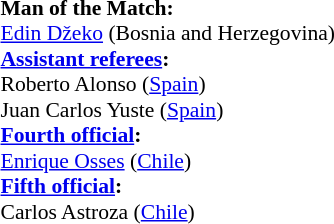<table width=50% style="font-size: 90%">
<tr>
<td><br><strong>Man of the Match:</strong>
<br><a href='#'>Edin Džeko</a> (Bosnia and Herzegovina)<br><strong><a href='#'>Assistant referees</a>:</strong>
<br>Roberto Alonso (<a href='#'>Spain</a>)
<br>Juan Carlos Yuste (<a href='#'>Spain</a>)
<br><strong><a href='#'>Fourth official</a>:</strong>
<br><a href='#'>Enrique Osses</a> (<a href='#'>Chile</a>)
<br><strong><a href='#'>Fifth official</a>:</strong>
<br>Carlos Astroza (<a href='#'>Chile</a>)</td>
</tr>
</table>
